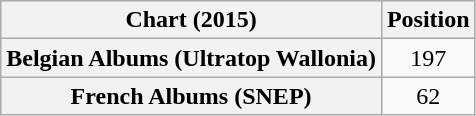<table class="wikitable sortable plainrowheaders" style="text-align:center">
<tr>
<th scope="col">Chart (2015)</th>
<th scope="col">Position</th>
</tr>
<tr>
<th scope="row">Belgian Albums (Ultratop Wallonia)</th>
<td>197</td>
</tr>
<tr>
<th scope="row">French Albums (SNEP)</th>
<td>62</td>
</tr>
</table>
